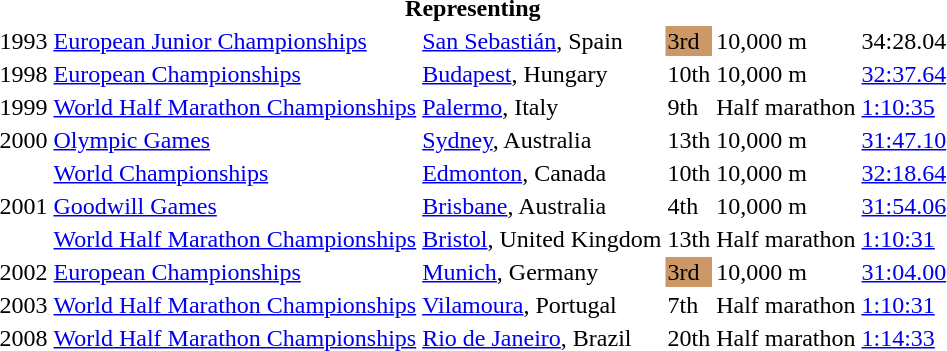<table>
<tr>
<th colspan="6">Representing </th>
</tr>
<tr>
<td>1993</td>
<td><a href='#'>European Junior Championships</a></td>
<td><a href='#'>San Sebastián</a>, Spain</td>
<td bgcolor=cc9966>3rd</td>
<td>10,000 m</td>
<td>34:28.04</td>
</tr>
<tr>
<td>1998</td>
<td><a href='#'>European Championships</a></td>
<td><a href='#'>Budapest</a>, Hungary</td>
<td>10th</td>
<td>10,000 m</td>
<td><a href='#'>32:37.64</a></td>
</tr>
<tr>
<td>1999</td>
<td><a href='#'>World Half Marathon Championships</a></td>
<td><a href='#'>Palermo</a>, Italy</td>
<td>9th</td>
<td>Half marathon</td>
<td><a href='#'>1:10:35</a></td>
</tr>
<tr>
<td>2000</td>
<td><a href='#'>Olympic Games</a></td>
<td><a href='#'>Sydney</a>, Australia</td>
<td>13th</td>
<td>10,000 m</td>
<td><a href='#'>31:47.10</a></td>
</tr>
<tr>
<td rowspan=3>2001</td>
<td><a href='#'>World Championships</a></td>
<td><a href='#'>Edmonton</a>, Canada</td>
<td>10th</td>
<td>10,000 m</td>
<td><a href='#'>32:18.64</a></td>
</tr>
<tr>
<td><a href='#'>Goodwill Games</a></td>
<td><a href='#'>Brisbane</a>, Australia</td>
<td>4th</td>
<td>10,000 m</td>
<td><a href='#'>31:54.06</a></td>
</tr>
<tr>
<td><a href='#'>World Half Marathon Championships</a></td>
<td><a href='#'>Bristol</a>, United Kingdom</td>
<td>13th</td>
<td>Half marathon</td>
<td><a href='#'>1:10:31</a></td>
</tr>
<tr>
<td>2002</td>
<td><a href='#'>European Championships</a></td>
<td><a href='#'>Munich</a>, Germany</td>
<td bgcolor=cc9966>3rd</td>
<td>10,000 m</td>
<td><a href='#'>31:04.00</a></td>
</tr>
<tr>
<td>2003</td>
<td><a href='#'>World Half Marathon Championships</a></td>
<td><a href='#'>Vilamoura</a>, Portugal</td>
<td>7th</td>
<td>Half marathon</td>
<td><a href='#'>1:10:31</a></td>
</tr>
<tr>
<td>2008</td>
<td><a href='#'>World Half Marathon Championships</a></td>
<td><a href='#'>Rio de Janeiro</a>, Brazil</td>
<td>20th</td>
<td>Half marathon</td>
<td><a href='#'>1:14:33</a></td>
</tr>
</table>
